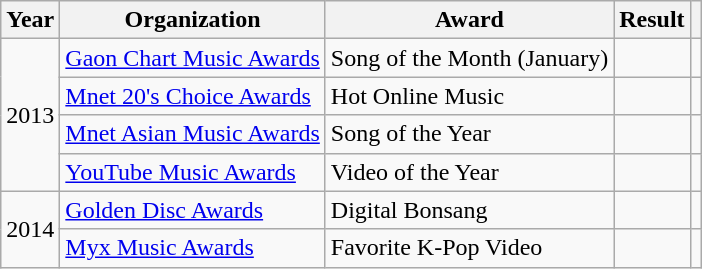<table class="wikitable plainrowheaders">
<tr>
<th scope="col">Year</th>
<th scope="col">Organization</th>
<th scope="col">Award</th>
<th scope="col">Result</th>
<th class="unsortable"></th>
</tr>
<tr>
<td rowspan="4">2013</td>
<td><a href='#'>Gaon Chart Music Awards</a></td>
<td>Song of the Month (January)</td>
<td></td>
<td align="center"></td>
</tr>
<tr>
<td><a href='#'>Mnet 20's Choice Awards</a></td>
<td>Hot Online Music</td>
<td></td>
<td align="center"></td>
</tr>
<tr>
<td><a href='#'>Mnet Asian Music Awards</a></td>
<td>Song of the Year</td>
<td></td>
<td align="center"></td>
</tr>
<tr>
<td><a href='#'>YouTube Music Awards</a></td>
<td>Video of the Year</td>
<td></td>
<td align="center"></td>
</tr>
<tr>
<td rowspan="2">2014</td>
<td><a href='#'>Golden Disc Awards</a></td>
<td>Digital Bonsang</td>
<td></td>
<td align="center"></td>
</tr>
<tr>
<td><a href='#'>Myx Music Awards</a></td>
<td>Favorite K-Pop Video</td>
<td></td>
<td align="center"></td>
</tr>
</table>
